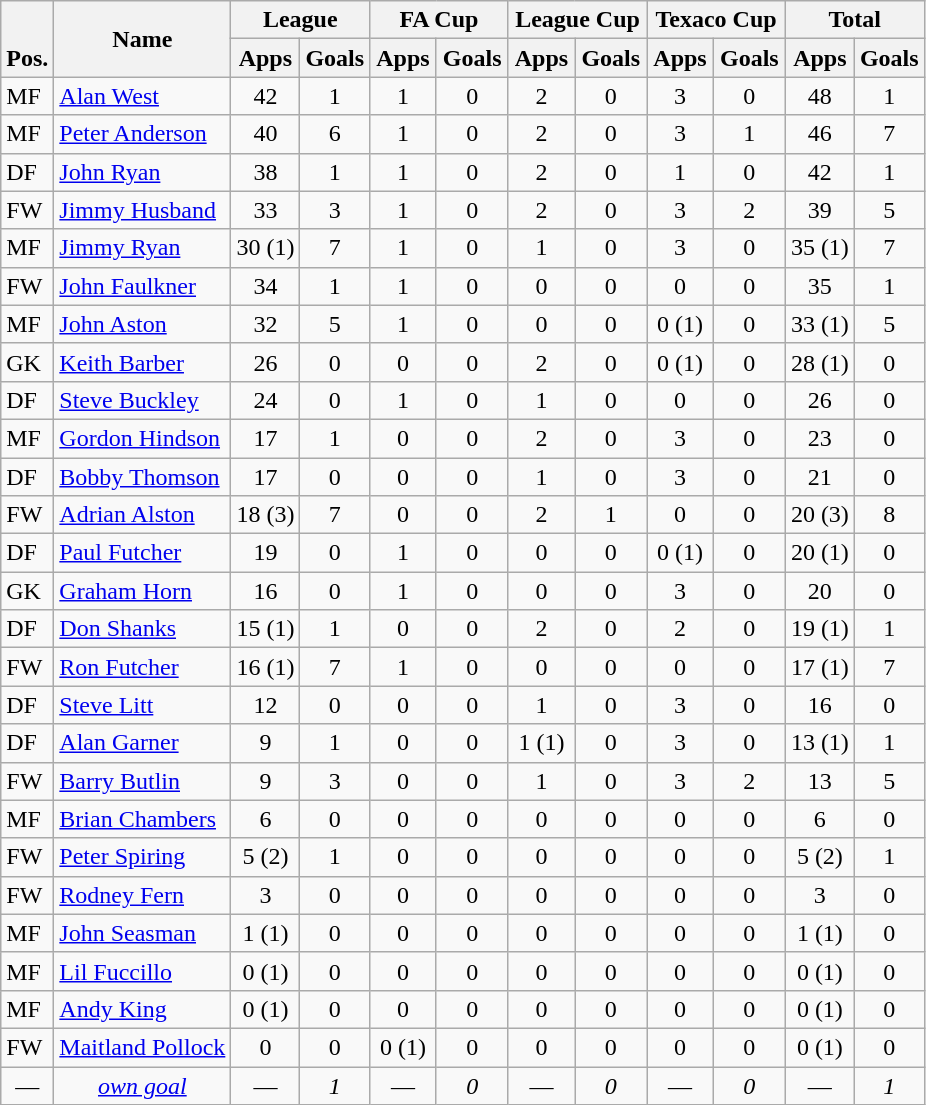<table class="wikitable" style="text-align:center">
<tr>
<th rowspan="2" valign="bottom">Pos.</th>
<th rowspan="2">Name</th>
<th colspan="2" width="85">League</th>
<th colspan="2" width="85">FA Cup</th>
<th colspan="2" width="85">League Cup</th>
<th colspan="2" width="85">Texaco Cup</th>
<th colspan="2" width="85">Total</th>
</tr>
<tr>
<th>Apps</th>
<th>Goals</th>
<th>Apps</th>
<th>Goals</th>
<th>Apps</th>
<th>Goals</th>
<th>Apps</th>
<th>Goals</th>
<th>Apps</th>
<th>Goals</th>
</tr>
<tr>
<td align="left">MF</td>
<td align="left"> <a href='#'>Alan West</a></td>
<td>42</td>
<td>1</td>
<td>1</td>
<td>0</td>
<td>2</td>
<td>0</td>
<td>3</td>
<td>0</td>
<td>48</td>
<td>1</td>
</tr>
<tr>
<td align="left">MF</td>
<td align="left"> <a href='#'>Peter Anderson</a></td>
<td>40</td>
<td>6</td>
<td>1</td>
<td>0</td>
<td>2</td>
<td>0</td>
<td>3</td>
<td>1</td>
<td>46</td>
<td>7</td>
</tr>
<tr>
<td align="left">DF</td>
<td align="left"> <a href='#'>John Ryan</a></td>
<td>38</td>
<td>1</td>
<td>1</td>
<td>0</td>
<td>2</td>
<td>0</td>
<td>1</td>
<td>0</td>
<td>42</td>
<td>1</td>
</tr>
<tr>
<td align="left">FW</td>
<td align="left"> <a href='#'>Jimmy Husband</a></td>
<td>33</td>
<td>3</td>
<td>1</td>
<td>0</td>
<td>2</td>
<td>0</td>
<td>3</td>
<td>2</td>
<td>39</td>
<td>5</td>
</tr>
<tr>
<td align="left">MF</td>
<td align="left"> <a href='#'>Jimmy Ryan</a></td>
<td>30 (1)</td>
<td>7</td>
<td>1</td>
<td>0</td>
<td>1</td>
<td>0</td>
<td>3</td>
<td>0</td>
<td>35 (1)</td>
<td>7</td>
</tr>
<tr>
<td align="left">FW</td>
<td align="left"> <a href='#'>John Faulkner</a></td>
<td>34</td>
<td>1</td>
<td>1</td>
<td>0</td>
<td>0</td>
<td>0</td>
<td>0</td>
<td>0</td>
<td>35</td>
<td>1</td>
</tr>
<tr>
<td align="left">MF</td>
<td align="left"> <a href='#'>John Aston</a></td>
<td>32</td>
<td>5</td>
<td>1</td>
<td>0</td>
<td>0</td>
<td>0</td>
<td>0 (1)</td>
<td>0</td>
<td>33 (1)</td>
<td>5</td>
</tr>
<tr>
<td align="left">GK</td>
<td align="left"> <a href='#'>Keith Barber</a></td>
<td>26</td>
<td>0</td>
<td>0</td>
<td>0</td>
<td>2</td>
<td>0</td>
<td>0 (1)</td>
<td>0</td>
<td>28 (1)</td>
<td>0</td>
</tr>
<tr>
<td align="left">DF</td>
<td align="left"> <a href='#'>Steve Buckley</a></td>
<td>24</td>
<td>0</td>
<td>1</td>
<td>0</td>
<td>1</td>
<td>0</td>
<td>0</td>
<td>0</td>
<td>26</td>
<td>0</td>
</tr>
<tr>
<td align="left">MF</td>
<td align="left"> <a href='#'>Gordon Hindson</a></td>
<td>17</td>
<td>1</td>
<td>0</td>
<td>0</td>
<td>2</td>
<td>0</td>
<td>3</td>
<td>0</td>
<td>23</td>
<td>0</td>
</tr>
<tr>
<td align="left">DF</td>
<td align="left"> <a href='#'>Bobby Thomson</a></td>
<td>17</td>
<td>0</td>
<td>0</td>
<td>0</td>
<td>1</td>
<td>0</td>
<td>3</td>
<td>0</td>
<td>21</td>
<td>0</td>
</tr>
<tr>
<td align="left">FW</td>
<td align="left"> <a href='#'>Adrian Alston</a></td>
<td>18 (3)</td>
<td>7</td>
<td>0</td>
<td>0</td>
<td>2</td>
<td>1</td>
<td>0</td>
<td>0</td>
<td>20 (3)</td>
<td>8</td>
</tr>
<tr>
<td align="left">DF</td>
<td align="left"> <a href='#'>Paul Futcher</a></td>
<td>19</td>
<td>0</td>
<td>1</td>
<td>0</td>
<td>0</td>
<td>0</td>
<td>0 (1)</td>
<td>0</td>
<td>20 (1)</td>
<td>0</td>
</tr>
<tr>
<td align="left">GK</td>
<td align="left"> <a href='#'>Graham Horn</a></td>
<td>16</td>
<td>0</td>
<td>1</td>
<td>0</td>
<td>0</td>
<td>0</td>
<td>3</td>
<td>0</td>
<td>20</td>
<td>0</td>
</tr>
<tr>
<td align="left">DF</td>
<td align="left"> <a href='#'>Don Shanks</a></td>
<td>15 (1)</td>
<td>1</td>
<td>0</td>
<td>0</td>
<td>2</td>
<td>0</td>
<td>2</td>
<td>0</td>
<td>19 (1)</td>
<td>1</td>
</tr>
<tr>
<td align="left">FW</td>
<td align="left"> <a href='#'>Ron Futcher</a></td>
<td>16 (1)</td>
<td>7</td>
<td>1</td>
<td>0</td>
<td>0</td>
<td>0</td>
<td>0</td>
<td>0</td>
<td>17 (1)</td>
<td>7</td>
</tr>
<tr>
<td align="left">DF</td>
<td align="left"> <a href='#'>Steve Litt</a></td>
<td>12</td>
<td>0</td>
<td>0</td>
<td>0</td>
<td>1</td>
<td>0</td>
<td>3</td>
<td>0</td>
<td>16</td>
<td>0</td>
</tr>
<tr>
<td align="left">DF</td>
<td align="left"> <a href='#'>Alan Garner</a></td>
<td>9</td>
<td>1</td>
<td>0</td>
<td>0</td>
<td>1 (1)</td>
<td>0</td>
<td>3</td>
<td>0</td>
<td>13 (1)</td>
<td>1</td>
</tr>
<tr>
<td align="left">FW</td>
<td align="left"> <a href='#'>Barry Butlin</a></td>
<td>9</td>
<td>3</td>
<td>0</td>
<td>0</td>
<td>1</td>
<td>0</td>
<td>3</td>
<td>2</td>
<td>13</td>
<td>5</td>
</tr>
<tr>
<td align="left">MF</td>
<td align="left"> <a href='#'>Brian Chambers</a></td>
<td>6</td>
<td>0</td>
<td>0</td>
<td>0</td>
<td>0</td>
<td>0</td>
<td>0</td>
<td>0</td>
<td>6</td>
<td>0</td>
</tr>
<tr>
<td align="left">FW</td>
<td align="left"> <a href='#'>Peter Spiring</a></td>
<td>5 (2)</td>
<td>1</td>
<td>0</td>
<td>0</td>
<td>0</td>
<td>0</td>
<td>0</td>
<td>0</td>
<td>5 (2)</td>
<td>1</td>
</tr>
<tr>
<td align="left">FW</td>
<td align="left"> <a href='#'>Rodney Fern</a></td>
<td>3</td>
<td>0</td>
<td>0</td>
<td>0</td>
<td>0</td>
<td>0</td>
<td>0</td>
<td>0</td>
<td>3</td>
<td>0</td>
</tr>
<tr>
<td align="left">MF</td>
<td align="left"> <a href='#'>John Seasman</a></td>
<td>1 (1)</td>
<td>0</td>
<td>0</td>
<td>0</td>
<td>0</td>
<td>0</td>
<td>0</td>
<td>0</td>
<td>1 (1)</td>
<td>0</td>
</tr>
<tr>
<td align="left">MF</td>
<td align="left"> <a href='#'>Lil Fuccillo</a></td>
<td>0 (1)</td>
<td>0</td>
<td>0</td>
<td>0</td>
<td>0</td>
<td>0</td>
<td>0</td>
<td>0</td>
<td>0 (1)</td>
<td>0</td>
</tr>
<tr>
<td align="left">MF</td>
<td align="left"> <a href='#'>Andy King</a></td>
<td>0 (1)</td>
<td>0</td>
<td>0</td>
<td>0</td>
<td>0</td>
<td>0</td>
<td>0</td>
<td>0</td>
<td>0 (1)</td>
<td>0</td>
</tr>
<tr>
<td align="left">FW</td>
<td align="left"> <a href='#'>Maitland Pollock</a></td>
<td>0</td>
<td>0</td>
<td>0 (1)</td>
<td>0</td>
<td>0</td>
<td>0</td>
<td>0</td>
<td>0</td>
<td>0 (1)</td>
<td>0</td>
</tr>
<tr>
<td>—</td>
<td><em><a href='#'>own goal</a></em></td>
<td>—</td>
<td><em>1</em></td>
<td>—</td>
<td><em>0</em></td>
<td>—</td>
<td><em>0</em></td>
<td>—</td>
<td><em>0</em></td>
<td>—</td>
<td><em>1</em></td>
</tr>
</table>
